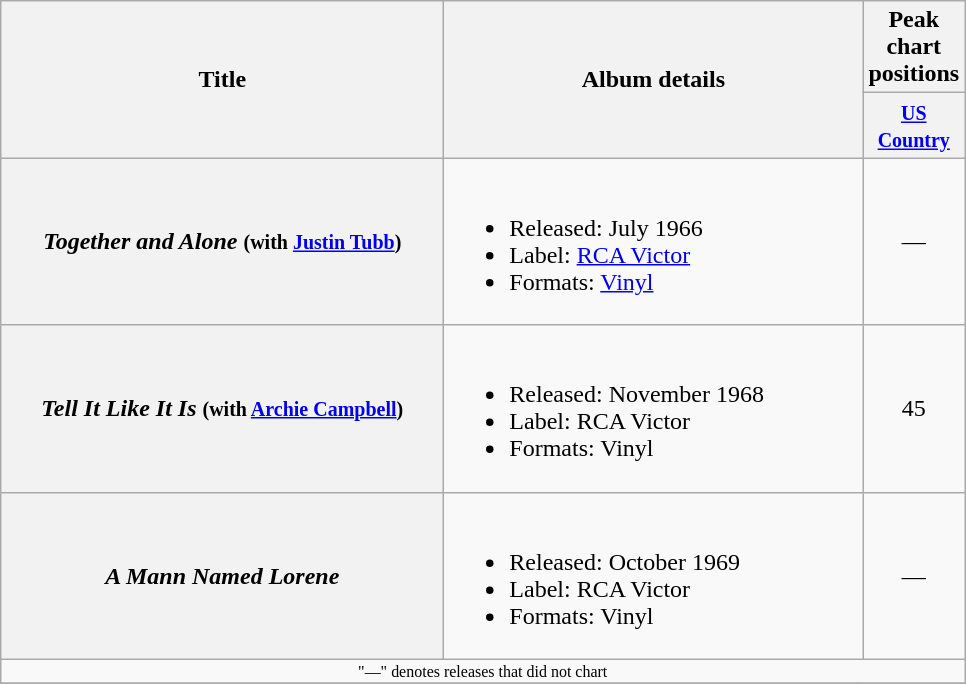<table class="wikitable plainrowheaders" style="text-align:center;" border="1">
<tr>
<th scope="col" rowspan="2" style="width:18em;">Title</th>
<th scope="col" rowspan="2" style="width:17em;">Album details</th>
<th scope="col" colspan="1">Peak<br>chart<br>positions</th>
</tr>
<tr>
<th scope="col" style="50"><a href='#'><small>US<br>Country</small></a></th>
</tr>
<tr>
<th scope="row"><em>Together and Alone</em> <small>(with <a href='#'>Justin Tubb</a>)</small></th>
<td align="left"><br><ul><li>Released: July 1966</li><li>Label: <a href='#'>RCA Victor</a></li><li>Formats: <a href='#'>Vinyl</a></li></ul></td>
<td>—</td>
</tr>
<tr>
<th scope="row"><em>Tell It Like It Is</em> <small>(with <a href='#'>Archie Campbell</a>)</small></th>
<td align="left"><br><ul><li>Released: November 1968</li><li>Label: RCA Victor</li><li>Formats: Vinyl</li></ul></td>
<td>45</td>
</tr>
<tr>
<th scope="row"><em>A Mann Named Lorene</em></th>
<td align="left"><br><ul><li>Released: October 1969</li><li>Label: RCA Victor</li><li>Formats: Vinyl</li></ul></td>
<td>—</td>
</tr>
<tr>
<td colspan="3" style="font-size:8pt">"—" denotes releases that did not chart</td>
</tr>
<tr>
</tr>
</table>
